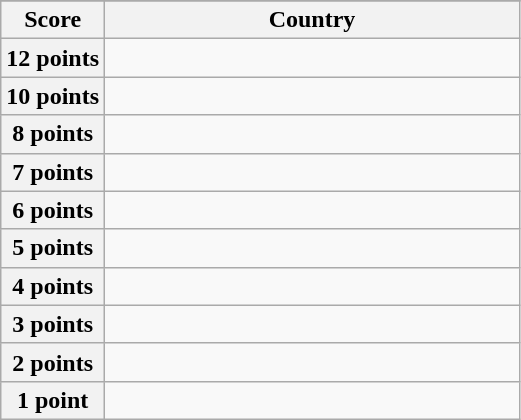<table class="wikitable">
<tr>
</tr>
<tr>
<th scope="col" width="20%">Score</th>
<th scope="col">Country</th>
</tr>
<tr>
<th scope="row">12 points</th>
<td></td>
</tr>
<tr>
<th scope="row">10 points</th>
<td></td>
</tr>
<tr>
<th scope="row">8 points</th>
<td></td>
</tr>
<tr>
<th scope="row">7 points</th>
<td></td>
</tr>
<tr>
<th scope="row">6 points</th>
<td></td>
</tr>
<tr>
<th scope="row">5 points</th>
<td></td>
</tr>
<tr>
<th scope="row">4 points</th>
<td></td>
</tr>
<tr>
<th scope="row">3 points</th>
<td></td>
</tr>
<tr>
<th scope="row">2 points</th>
<td></td>
</tr>
<tr>
<th scope="row">1 point</th>
<td></td>
</tr>
</table>
